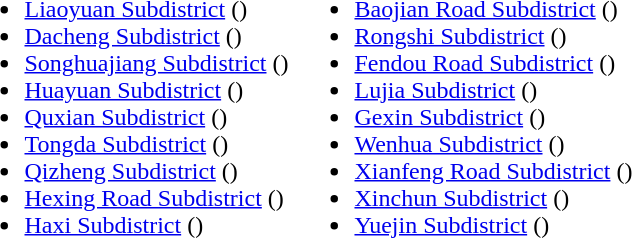<table>
<tr>
<td valign="top"><br><ul><li><a href='#'>Liaoyuan Subdistrict</a> ()</li><li><a href='#'>Dacheng Subdistrict</a> ()</li><li><a href='#'>Songhuajiang Subdistrict</a> ()</li><li><a href='#'>Huayuan Subdistrict</a> ()</li><li><a href='#'>Quxian Subdistrict</a> ()</li><li><a href='#'>Tongda Subdistrict</a> ()</li><li><a href='#'>Qizheng Subdistrict</a> ()</li><li><a href='#'>Hexing Road Subdistrict</a> ()</li><li><a href='#'>Haxi Subdistrict</a> ()</li></ul></td>
<td valign="top"><br><ul><li><a href='#'>Baojian Road Subdistrict</a> ()</li><li><a href='#'>Rongshi Subdistrict</a> ()</li><li><a href='#'>Fendou Road Subdistrict</a> ()</li><li><a href='#'>Lujia Subdistrict</a> ()</li><li><a href='#'>Gexin Subdistrict</a> ()</li><li><a href='#'>Wenhua Subdistrict</a> ()</li><li><a href='#'>Xianfeng Road Subdistrict</a> ()</li><li><a href='#'>Xinchun Subdistrict</a> ()</li><li><a href='#'>Yuejin Subdistrict</a> ()</li></ul></td>
</tr>
</table>
